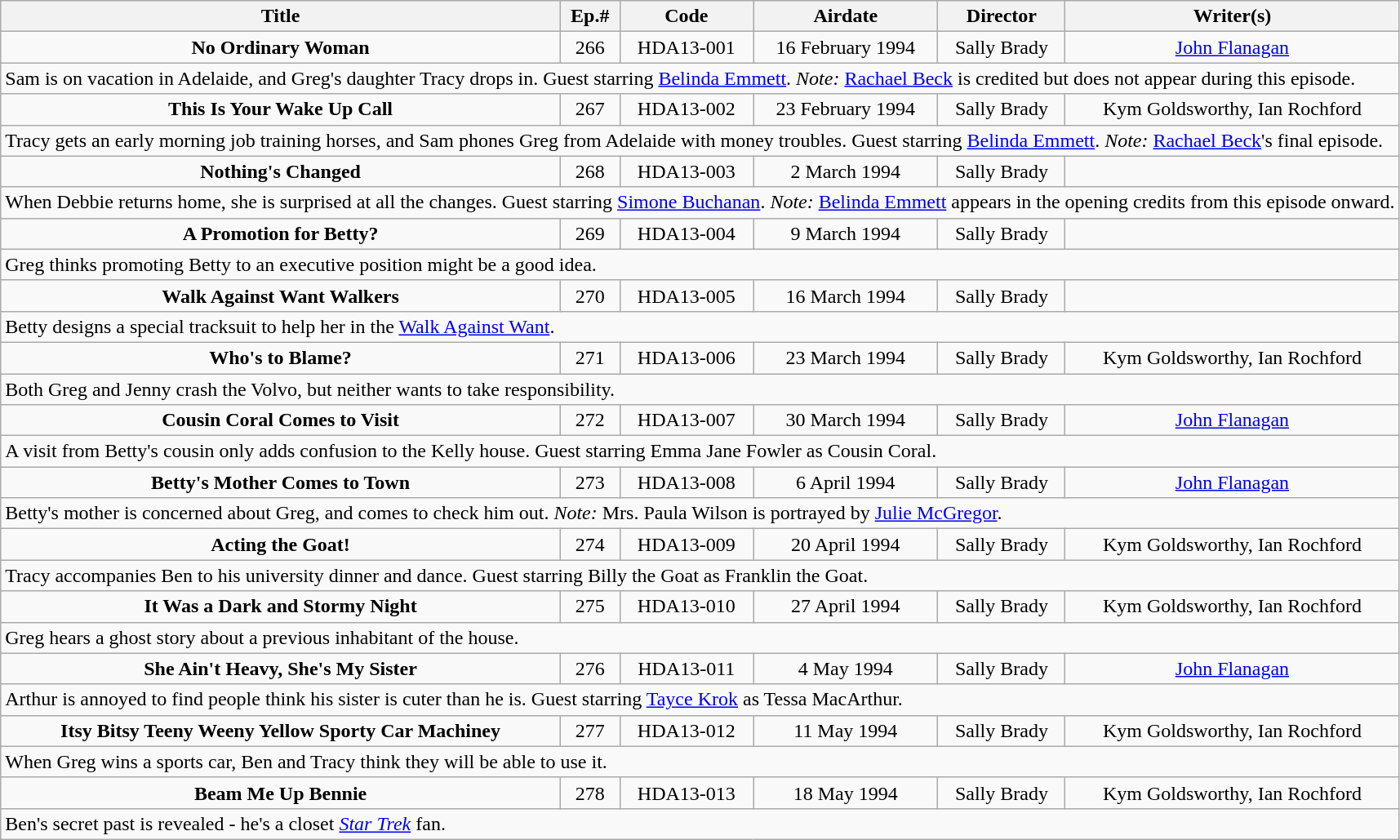<table class="wikitable">
<tr>
<th>Title</th>
<th>Ep.#</th>
<th>Code</th>
<th>Airdate</th>
<th>Director</th>
<th>Writer(s)</th>
</tr>
<tr align="center" |>
<td><strong>No Ordinary Woman</strong></td>
<td>266</td>
<td>HDA13-001</td>
<td>16 February 1994</td>
<td>Sally Brady</td>
<td><a href='#'>John Flanagan</a></td>
</tr>
<tr>
<td colspan="6">Sam is on vacation in Adelaide, and Greg's daughter Tracy drops in. Guest starring <a href='#'>Belinda Emmett</a>. <em>Note:</em> <a href='#'>Rachael Beck</a> is credited but does not appear during this episode.</td>
</tr>
<tr align="center">
<td><strong>This Is Your Wake Up Call</strong></td>
<td>267</td>
<td>HDA13-002</td>
<td>23 February 1994</td>
<td>Sally Brady</td>
<td>Kym Goldsworthy, Ian Rochford</td>
</tr>
<tr>
<td colspan="6">Tracy gets an early morning job training horses, and Sam phones Greg from Adelaide with money troubles. Guest starring <a href='#'>Belinda Emmett</a>. <em>Note:</em> <a href='#'>Rachael Beck</a>'s final episode.</td>
</tr>
<tr align="center" |>
<td><strong>Nothing's Changed</strong></td>
<td>268</td>
<td>HDA13-003</td>
<td>2 March 1994</td>
<td>Sally Brady</td>
<td></td>
</tr>
<tr>
<td colspan="6">When Debbie returns home, she is surprised at all the changes. Guest starring <a href='#'>Simone Buchanan</a>. <em>Note:</em> <a href='#'>Belinda Emmett</a> appears in the opening credits from this episode onward.</td>
</tr>
<tr align="center">
<td><strong>A Promotion for Betty?</strong></td>
<td>269</td>
<td>HDA13-004</td>
<td>9 March 1994</td>
<td>Sally Brady</td>
<td></td>
</tr>
<tr>
<td colspan="6">Greg thinks promoting Betty to an executive position might be a good idea.</td>
</tr>
<tr align="center" |>
<td><strong>Walk Against Want Walkers</strong></td>
<td>270</td>
<td>HDA13-005</td>
<td>16 March 1994</td>
<td>Sally Brady</td>
<td></td>
</tr>
<tr>
<td colspan="6">Betty designs a special tracksuit to help her in the <a href='#'>Walk Against Want</a>.</td>
</tr>
<tr align="center">
<td><strong>Who's to Blame?</strong></td>
<td>271</td>
<td>HDA13-006</td>
<td>23 March 1994</td>
<td>Sally Brady</td>
<td>Kym Goldsworthy, Ian Rochford</td>
</tr>
<tr>
<td colspan="6">Both Greg and Jenny crash the Volvo, but neither wants to take responsibility.</td>
</tr>
<tr align="center" |>
<td><strong>Cousin Coral Comes to Visit</strong></td>
<td>272</td>
<td>HDA13-007</td>
<td>30 March 1994</td>
<td>Sally Brady</td>
<td><a href='#'>John Flanagan</a></td>
</tr>
<tr>
<td colspan="6">A visit from Betty's cousin only adds confusion to the Kelly house. Guest starring Emma Jane Fowler as Cousin Coral.</td>
</tr>
<tr align="center">
<td><strong>Betty's Mother Comes to Town</strong></td>
<td>273</td>
<td>HDA13-008</td>
<td>6 April 1994</td>
<td>Sally Brady</td>
<td><a href='#'>John Flanagan</a></td>
</tr>
<tr>
<td colspan="6">Betty's mother is concerned about Greg, and comes to check him out. <em>Note:</em> Mrs. Paula Wilson is portrayed by <a href='#'>Julie McGregor</a>.</td>
</tr>
<tr align="center" |>
<td><strong>Acting the Goat!</strong></td>
<td>274</td>
<td>HDA13-009</td>
<td>20 April 1994</td>
<td>Sally Brady</td>
<td>Kym Goldsworthy, Ian Rochford</td>
</tr>
<tr>
<td colspan="6">Tracy accompanies Ben to his university dinner and dance. Guest starring Billy the Goat as Franklin the Goat.</td>
</tr>
<tr align="center">
<td><strong>It Was a Dark and Stormy Night</strong></td>
<td>275</td>
<td>HDA13-010</td>
<td>27 April 1994</td>
<td>Sally Brady</td>
<td>Kym Goldsworthy, Ian Rochford</td>
</tr>
<tr>
<td colspan="6">Greg hears a ghost story about a previous inhabitant of the house.</td>
</tr>
<tr align="center" |>
<td><strong>She Ain't Heavy, She's My Sister</strong></td>
<td>276</td>
<td>HDA13-011</td>
<td>4 May 1994</td>
<td>Sally Brady</td>
<td><a href='#'>John Flanagan</a></td>
</tr>
<tr>
<td colspan="6">Arthur is annoyed to find people think his sister is cuter than he is. Guest starring <a href='#'>Tayce Krok</a> as Tessa MacArthur.</td>
</tr>
<tr align="center">
<td><strong>Itsy Bitsy Teeny Weeny Yellow Sporty Car Machiney</strong></td>
<td>277</td>
<td>HDA13-012</td>
<td>11 May 1994</td>
<td>Sally Brady</td>
<td>Kym Goldsworthy, Ian Rochford</td>
</tr>
<tr>
<td colspan="6">When Greg wins a sports car, Ben and Tracy think they will be able to use it.</td>
</tr>
<tr align="center" |>
<td><strong>Beam Me Up Bennie</strong></td>
<td>278</td>
<td>HDA13-013</td>
<td>18 May 1994</td>
<td>Sally Brady</td>
<td>Kym Goldsworthy, Ian Rochford</td>
</tr>
<tr>
<td colspan="6">Ben's secret past is revealed - he's a closet <em><a href='#'>Star Trek</a></em> fan.</td>
</tr>
</table>
